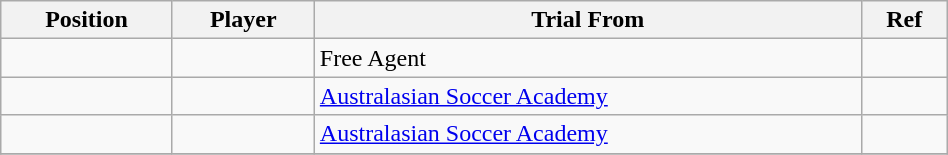<table class="wikitable sortable" style="width:50%; text-align:center; font-size:100%; text-align:left;">
<tr>
<th><strong>Position</strong></th>
<th><strong>Player</strong></th>
<th><strong>Trial From</strong></th>
<th><strong>Ref</strong></th>
</tr>
<tr>
<td></td>
<td></td>
<td>Free Agent</td>
<td></td>
</tr>
<tr>
<td></td>
<td></td>
<td> <a href='#'>Australasian Soccer Academy</a></td>
<td></td>
</tr>
<tr>
<td></td>
<td></td>
<td> <a href='#'>Australasian Soccer Academy</a></td>
<td></td>
</tr>
<tr>
</tr>
</table>
